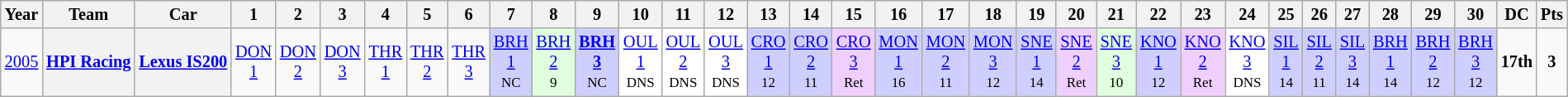<table class="wikitable" style="text-align:center; font-size:85%">
<tr>
<th>Year</th>
<th>Team</th>
<th>Car</th>
<th>1</th>
<th>2</th>
<th>3</th>
<th>4</th>
<th>5</th>
<th>6</th>
<th>7</th>
<th>8</th>
<th>9</th>
<th>10</th>
<th>11</th>
<th>12</th>
<th>13</th>
<th>14</th>
<th>15</th>
<th>16</th>
<th>17</th>
<th>18</th>
<th>19</th>
<th>20</th>
<th>21</th>
<th>22</th>
<th>23</th>
<th>24</th>
<th>25</th>
<th>26</th>
<th>27</th>
<th>28</th>
<th>29</th>
<th>30</th>
<th>DC</th>
<th>Pts</th>
</tr>
<tr>
<td><a href='#'>2005</a></td>
<th nowrap><a href='#'>HPI Racing</a></th>
<th nowrap><a href='#'>Lexus IS200</a></th>
<td><a href='#'>DON<br>1</a><br><small></small></td>
<td><a href='#'>DON<br>2</a><br><small></small></td>
<td><a href='#'>DON<br>3</a><br><small></small></td>
<td><a href='#'>THR<br>1</a><br><small></small></td>
<td><a href='#'>THR<br>2</a><br><small></small></td>
<td><a href='#'>THR<br>3</a><br><small></small></td>
<td style="background:#CFCFFF;"><a href='#'>BRH<br>1</a><br><small>NC</small></td>
<td style="background:#DFFFDF;"><a href='#'>BRH<br>2</a><br><small>9</small></td>
<td style="background:#CFCFFF;"><strong><a href='#'>BRH<br>3</a></strong><br><small>NC</small></td>
<td style="background:#FFFFFF;"><a href='#'>OUL<br>1</a><br><small>DNS</small></td>
<td style="background:#FFFFFF;"><a href='#'>OUL<br>2</a><br><small>DNS</small></td>
<td style="background:#FFFFFF;"><a href='#'>OUL<br>3</a><br><small>DNS</small></td>
<td style="background:#CFCFFF;"><a href='#'>CRO<br>1</a><br><small>12</small></td>
<td style="background:#CFCFFF;"><a href='#'>CRO<br>2</a><br><small>11</small></td>
<td style="background:#EFCFFF;"><a href='#'>CRO<br>3</a><br><small>Ret</small></td>
<td style="background:#CFCFFF;"><a href='#'>MON<br>1</a><br><small>16</small></td>
<td style="background:#CFCFFF;"><a href='#'>MON<br>2</a><br><small>11</small></td>
<td style="background:#CFCFFF;"><a href='#'>MON<br>3</a><br><small>12</small></td>
<td style="background:#CFCFFF;"><a href='#'>SNE<br>1</a><br><small>14</small></td>
<td style="background:#EFCFFF;"><a href='#'>SNE<br>2</a><br><small>Ret</small></td>
<td style="background:#DFFFDF;"><a href='#'>SNE<br>3</a><br><small>10</small></td>
<td style="background:#CFCFFF;"><a href='#'>KNO<br>1</a><br><small>12</small></td>
<td style="background:#EFCFFF;"><a href='#'>KNO<br>2</a><br><small>Ret</small></td>
<td style="background:#FFFFFF;"><a href='#'>KNO<br>3</a><br><small>DNS</small></td>
<td style="background:#CFCFFF;"><a href='#'>SIL<br>1</a><br><small>14</small></td>
<td style="background:#CFCFFF;"><a href='#'>SIL<br>2</a><br><small>11</small></td>
<td style="background:#CFCFFF;"><a href='#'>SIL<br>3</a><br><small>14</small></td>
<td style="background:#CFCFFF;"><a href='#'>BRH<br>1</a><br><small>14</small></td>
<td style="background:#CFCFFF;"><a href='#'>BRH<br>2</a><br><small>12</small></td>
<td style="background:#CFCFFF;"><a href='#'>BRH<br>3</a><br><small>12</small></td>
<td><strong>17th</strong></td>
<td><strong>3</strong></td>
</tr>
</table>
